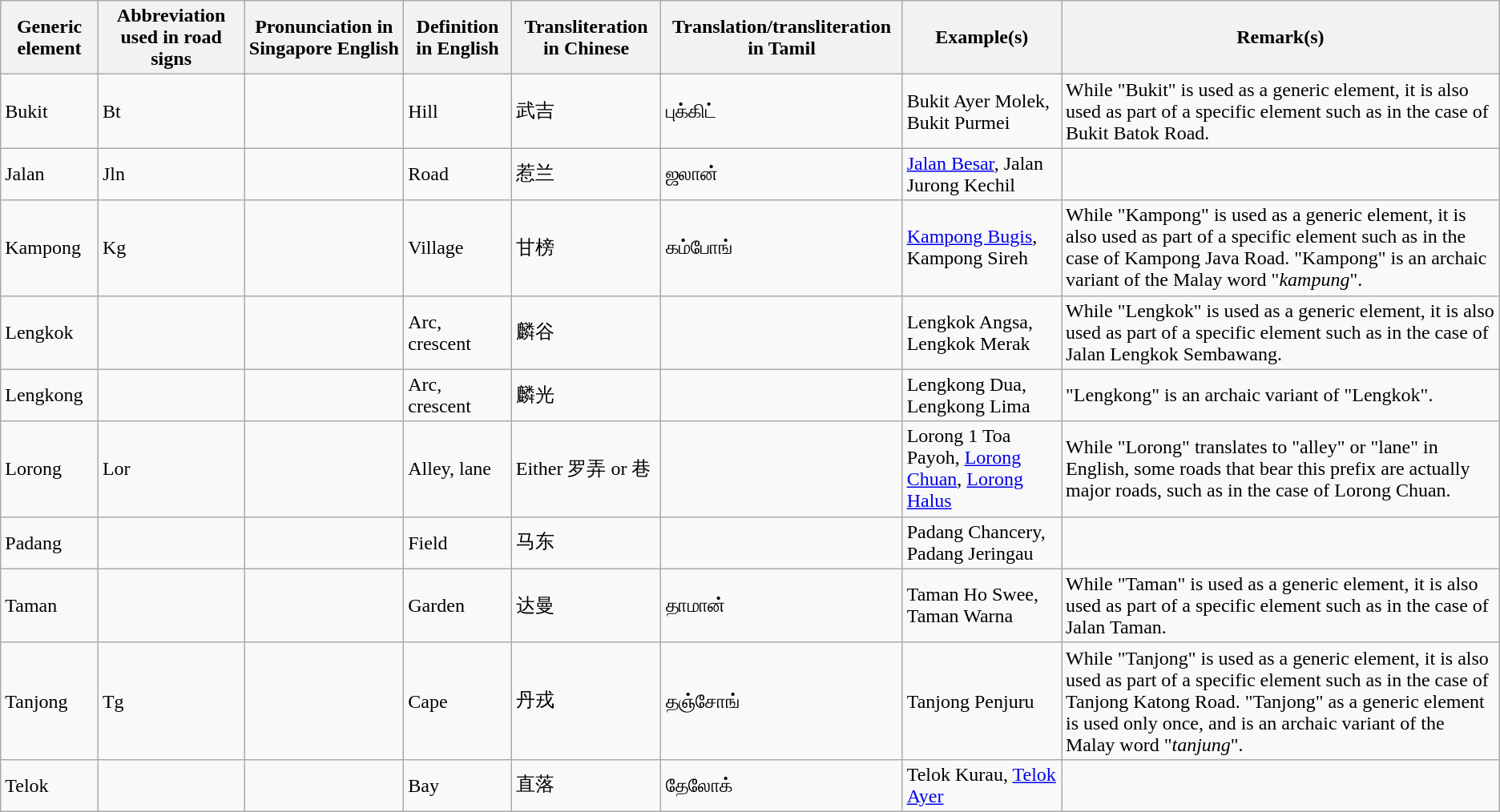<table class="wikitable">
<tr>
<th>Generic element</th>
<th>Abbreviation used in road signs</th>
<th>Pronunciation in Singapore English</th>
<th>Definition in English</th>
<th>Transliteration in Chinese</th>
<th>Translation/transliteration in Tamil</th>
<th>Example(s)</th>
<th>Remark(s)</th>
</tr>
<tr>
<td>Bukit</td>
<td>Bt</td>
<td></td>
<td>Hill</td>
<td>武吉</td>
<td>புக்கிட்</td>
<td>Bukit Ayer Molek, Bukit Purmei</td>
<td>While "Bukit" is used as a generic element, it is also used as part of a specific element such as in the case of Bukit Batok Road.</td>
</tr>
<tr>
<td>Jalan</td>
<td>Jln</td>
<td></td>
<td>Road</td>
<td>惹兰</td>
<td>ஜலான்</td>
<td><a href='#'>Jalan Besar</a>, Jalan Jurong Kechil</td>
<td></td>
</tr>
<tr>
<td>Kampong</td>
<td>Kg</td>
<td></td>
<td>Village</td>
<td>甘榜</td>
<td>கம்போங்</td>
<td><a href='#'>Kampong Bugis</a>, Kampong Sireh</td>
<td>While "Kampong" is used as a generic element, it is also used as part of a specific element such as in the case of Kampong Java Road. "Kampong" is an archaic variant of the Malay word "<em>kampung</em>".</td>
</tr>
<tr>
<td>Lengkok</td>
<td></td>
<td></td>
<td>Arc, crescent</td>
<td>麟谷</td>
<td></td>
<td>Lengkok Angsa, Lengkok Merak</td>
<td>While "Lengkok" is used as a generic element, it is also used as part of a specific element such as in the case of Jalan Lengkok Sembawang.</td>
</tr>
<tr>
<td>Lengkong</td>
<td></td>
<td></td>
<td>Arc, crescent</td>
<td>麟光</td>
<td></td>
<td>Lengkong Dua, Lengkong Lima</td>
<td>"Lengkong" is an archaic variant of "Lengkok".</td>
</tr>
<tr>
<td>Lorong</td>
<td>Lor</td>
<td></td>
<td>Alley, lane</td>
<td>Either 罗弄 or 巷</td>
<td></td>
<td>Lorong 1 Toa Payoh, <a href='#'>Lorong Chuan</a>, <a href='#'>Lorong Halus</a></td>
<td>While "Lorong" translates to "alley" or "lane" in English, some roads that bear this prefix are actually major roads, such as in the case of Lorong Chuan.</td>
</tr>
<tr>
<td>Padang</td>
<td></td>
<td></td>
<td>Field</td>
<td>马东</td>
<td></td>
<td>Padang Chancery, Padang Jeringau</td>
</tr>
<tr>
<td>Taman</td>
<td></td>
<td></td>
<td>Garden</td>
<td>达曼</td>
<td>தாமான்</td>
<td>Taman Ho Swee, Taman Warna</td>
<td>While "Taman" is used as a generic element, it is also used as part of a specific element such as in the case of Jalan Taman.</td>
</tr>
<tr>
<td>Tanjong</td>
<td>Tg</td>
<td></td>
<td>Cape</td>
<td>丹戎</td>
<td>தஞ்சோங்</td>
<td>Tanjong Penjuru</td>
<td>While "Tanjong" is used as a generic element, it is also used as part of a specific element such as in the case of Tanjong Katong Road. "Tanjong" as a generic element is used only once, and is an archaic variant of the Malay word "<em>tanjung</em>".</td>
</tr>
<tr>
<td>Telok</td>
<td></td>
<td></td>
<td>Bay</td>
<td>直落</td>
<td>தேலோக்</td>
<td>Telok Kurau, <a href='#'>Telok Ayer</a></td>
<td></td>
</tr>
</table>
